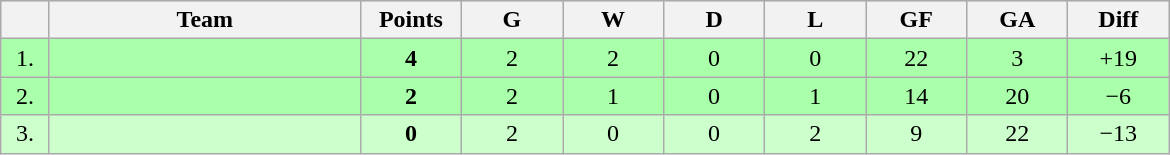<table class=wikitable style="text-align:center">
<tr bgcolor="#DCDCDC">
<th width="25"></th>
<th width="200">Team</th>
<th width="60">Points</th>
<th width="60">G</th>
<th width="60">W</th>
<th width="60">D</th>
<th width="60">L</th>
<th width="60">GF</th>
<th width="60">GA</th>
<th width="60">Diff</th>
</tr>
<tr bgcolor=#AAFFAA>
<td>1.</td>
<td align=left></td>
<td><strong>4</strong></td>
<td>2</td>
<td>2</td>
<td>0</td>
<td>0</td>
<td>22</td>
<td>3</td>
<td>+19</td>
</tr>
<tr bgcolor=#AAFFAA>
<td>2.</td>
<td align=left></td>
<td><strong>2</strong></td>
<td>2</td>
<td>1</td>
<td>0</td>
<td>1</td>
<td>14</td>
<td>20</td>
<td>−6</td>
</tr>
<tr bgcolor=#CCFFCC>
<td>3.</td>
<td align=left></td>
<td><strong>0</strong></td>
<td>2</td>
<td>0</td>
<td>0</td>
<td>2</td>
<td>9</td>
<td>22</td>
<td>−13</td>
</tr>
</table>
